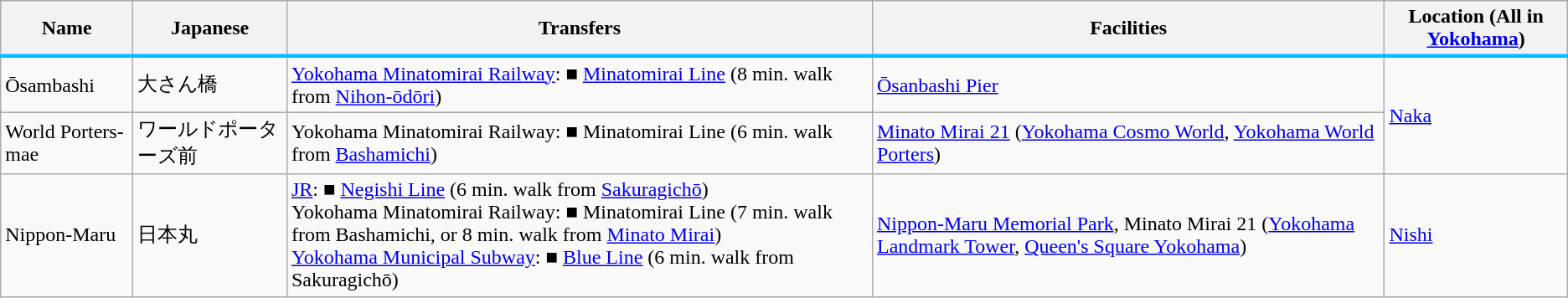<table class="wikitable">
<tr style="border-bottom:deepskyblue solid 3px;">
<th>Name</th>
<th>Japanese</th>
<th>Transfers</th>
<th>Facilities</th>
<th>Location (All in <a href='#'>Yokohama</a>)</th>
</tr>
<tr>
<td>Ōsambashi</td>
<td>大さん橋</td>
<td><a href='#'>Yokohama Minatomirai Railway</a>: <span>■</span> <a href='#'>Minatomirai Line</a> (8 min. walk from <a href='#'>Nihon-ōdōri</a>)</td>
<td><a href='#'>Ōsanbashi Pier</a></td>
<td rowspan=2><a href='#'>Naka</a></td>
</tr>
<tr>
<td>World Porters-mae</td>
<td>ワールドポーターズ前</td>
<td>Yokohama Minatomirai Railway: <span>■</span> Minatomirai Line (6 min. walk from <a href='#'>Bashamichi</a>)</td>
<td><a href='#'>Minato Mirai 21</a> (<a href='#'>Yokohama Cosmo World</a>, <a href='#'>Yokohama World Porters</a>)</td>
</tr>
<tr>
<td>Nippon-Maru</td>
<td>日本丸</td>
<td><a href='#'>JR</a>: <span>■</span> <a href='#'>Negishi Line</a> (6 min. walk from <a href='#'>Sakuragichō</a>)<br>Yokohama Minatomirai Railway: <span>■</span> Minatomirai Line (7 min. walk from Bashamichi, or 8 min. walk from <a href='#'>Minato Mirai</a>)<br><a href='#'>Yokohama Municipal Subway</a>: <span>■</span> <a href='#'>Blue Line</a> (6 min. walk from Sakuragichō)</td>
<td><a href='#'>Nippon-Maru Memorial Park</a>, Minato Mirai 21 (<a href='#'>Yokohama Landmark Tower</a>, <a href='#'>Queen's Square Yokohama</a>)</td>
<td><a href='#'>Nishi</a></td>
</tr>
</table>
